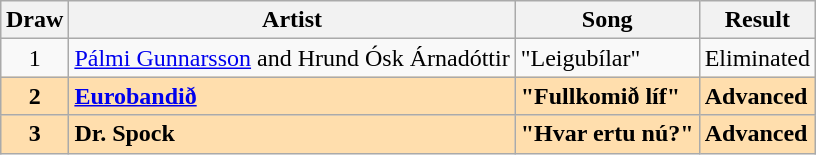<table class="sortable wikitable" style="margin: 1em auto 1em auto; text-align:center">
<tr>
<th>Draw</th>
<th>Artist</th>
<th>Song</th>
<th>Result</th>
</tr>
<tr>
<td>1</td>
<td align="left"><a href='#'>Pálmi Gunnarsson</a> and Hrund Ósk Árnadóttir</td>
<td align="left">"Leigubílar"</td>
<td align="left">Eliminated</td>
</tr>
<tr style="font-weight:bold; background:navajowhite;">
<td>2</td>
<td align="left"><a href='#'>Eurobandið</a></td>
<td align="left">"Fullkomið líf"</td>
<td align="left">Advanced</td>
</tr>
<tr style="font-weight:bold; background:navajowhite;">
<td>3</td>
<td align="left">Dr. Spock</td>
<td align="left">"Hvar ertu nú?"</td>
<td align="left">Advanced</td>
</tr>
</table>
